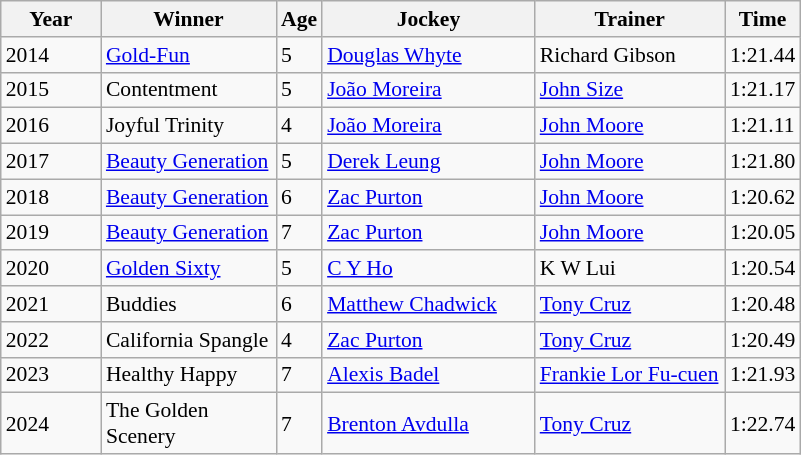<table class="wikitable sortable" style="font-size:90%">
<tr>
<th style="width:60px">Year<br></th>
<th style="width:110px">Winner<br></th>
<th>Age<br></th>
<th style="width:135px">Jockey<br></th>
<th style="width:120px">Trainer<br></th>
<th>Time<br></th>
</tr>
<tr>
<td>2014</td>
<td><a href='#'>Gold-Fun</a></td>
<td>5</td>
<td><a href='#'>Douglas Whyte</a></td>
<td>Richard Gibson</td>
<td>1:21.44</td>
</tr>
<tr>
<td>2015</td>
<td>Contentment</td>
<td>5</td>
<td><a href='#'>João Moreira</a></td>
<td><a href='#'>John Size</a></td>
<td>1:21.17</td>
</tr>
<tr>
<td>2016</td>
<td>Joyful Trinity</td>
<td>4</td>
<td><a href='#'>João Moreira</a></td>
<td><a href='#'>John Moore</a></td>
<td>1:21.11</td>
</tr>
<tr>
<td>2017</td>
<td><a href='#'>Beauty Generation</a></td>
<td>5</td>
<td><a href='#'>Derek Leung</a></td>
<td><a href='#'>John Moore</a></td>
<td>1:21.80</td>
</tr>
<tr>
<td>2018</td>
<td><a href='#'>Beauty Generation</a></td>
<td>6</td>
<td><a href='#'>Zac Purton</a></td>
<td><a href='#'>John Moore</a></td>
<td>1:20.62</td>
</tr>
<tr>
<td>2019</td>
<td><a href='#'>Beauty Generation</a></td>
<td>7</td>
<td><a href='#'>Zac Purton</a></td>
<td><a href='#'>John Moore</a></td>
<td>1:20.05</td>
</tr>
<tr>
<td>2020</td>
<td><a href='#'>Golden Sixty</a></td>
<td>5</td>
<td><a href='#'>C Y Ho</a></td>
<td>K W Lui</td>
<td>1:20.54</td>
</tr>
<tr>
<td>2021</td>
<td>Buddies</td>
<td>6</td>
<td><a href='#'>Matthew Chadwick</a></td>
<td><a href='#'>Tony Cruz</a></td>
<td>1:20.48</td>
</tr>
<tr>
<td>2022</td>
<td>California Spangle</td>
<td>4</td>
<td><a href='#'>Zac Purton</a></td>
<td><a href='#'>Tony Cruz</a></td>
<td>1:20.49</td>
</tr>
<tr>
<td>2023</td>
<td>Healthy Happy</td>
<td>7</td>
<td><a href='#'>Alexis Badel</a></td>
<td><a href='#'>Frankie Lor Fu-cuen</a></td>
<td>1:21.93</td>
</tr>
<tr>
<td>2024</td>
<td>The Golden Scenery</td>
<td>7</td>
<td><a href='#'>Brenton Avdulla</a></td>
<td><a href='#'>Tony Cruz</a></td>
<td>1:22.74</td>
</tr>
</table>
